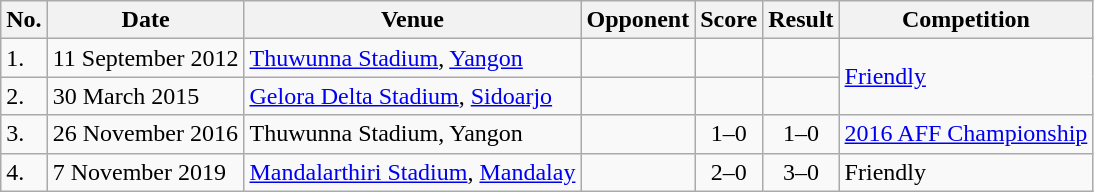<table class="wikitable">
<tr>
<th>No.</th>
<th>Date</th>
<th>Venue</th>
<th>Opponent</th>
<th>Score</th>
<th>Result</th>
<th>Competition</th>
</tr>
<tr>
<td>1.</td>
<td>11 September 2012</td>
<td><a href='#'>Thuwunna Stadium</a>, <a href='#'>Yangon</a></td>
<td></td>
<td></td>
<td></td>
<td rowspan=2><a href='#'>Friendly</a></td>
</tr>
<tr>
<td>2.</td>
<td>30 March 2015</td>
<td><a href='#'>Gelora Delta Stadium</a>, <a href='#'>Sidoarjo</a></td>
<td></td>
<td></td>
<td></td>
</tr>
<tr>
<td>3.</td>
<td>26 November 2016</td>
<td>Thuwunna Stadium, Yangon</td>
<td></td>
<td align=center>1–0</td>
<td align=center>1–0</td>
<td><a href='#'>2016 AFF Championship</a></td>
</tr>
<tr>
<td>4.</td>
<td>7 November 2019</td>
<td><a href='#'>Mandalarthiri Stadium</a>, <a href='#'>Mandalay</a></td>
<td></td>
<td align=center>2–0</td>
<td align=center>3–0</td>
<td>Friendly</td>
</tr>
</table>
